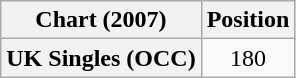<table class="wikitable plainrowheaders" style="text-align:center">
<tr>
<th>Chart (2007)</th>
<th>Position</th>
</tr>
<tr>
<th scope="row">UK Singles (OCC)</th>
<td>180</td>
</tr>
</table>
